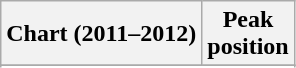<table class="wikitable sortable plainrowheaders" style="text-align:center">
<tr>
<th scope="col">Chart (2011–2012)</th>
<th scope="col">Peak<br>position</th>
</tr>
<tr>
</tr>
<tr>
</tr>
<tr>
</tr>
</table>
